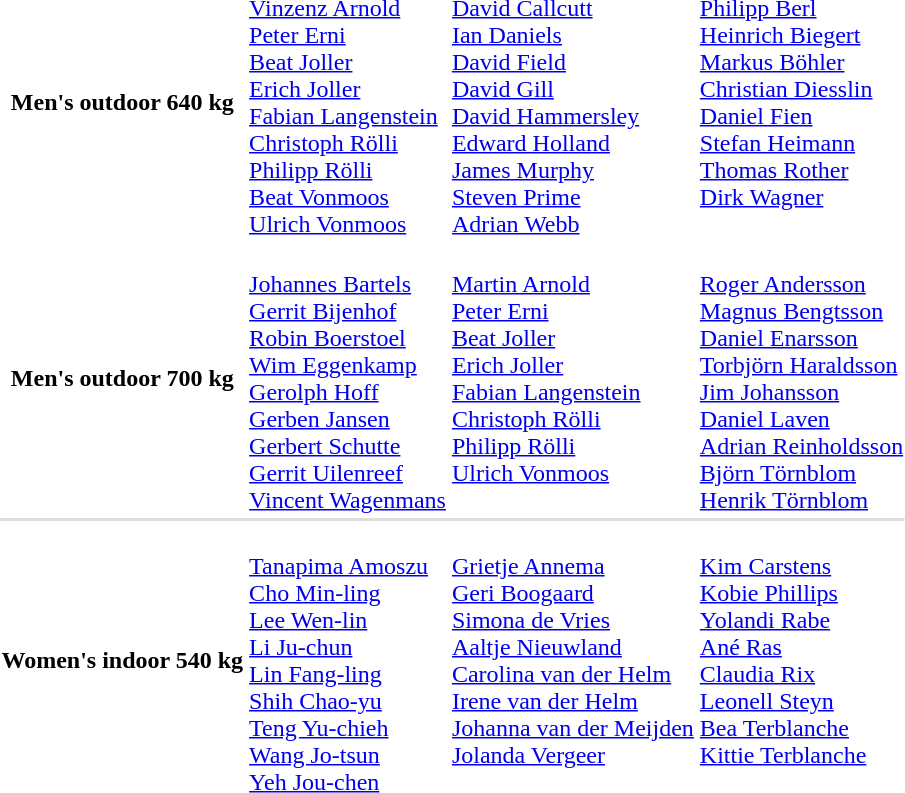<table>
<tr>
<th scope="row">Men's outdoor 640 kg</th>
<td><br><a href='#'>Vinzenz Arnold</a><br><a href='#'>Peter Erni</a><br><a href='#'>Beat Joller</a><br><a href='#'>Erich Joller</a><br><a href='#'>Fabian Langenstein</a><br><a href='#'>Christoph Rölli</a><br><a href='#'>Philipp Rölli</a><br><a href='#'>Beat Vonmoos</a><br><a href='#'>Ulrich Vonmoos</a></td>
<td><br><a href='#'>David Callcutt</a><br><a href='#'>Ian Daniels</a><br><a href='#'>David Field</a><br><a href='#'>David Gill</a><br><a href='#'>David Hammersley</a><br><a href='#'>Edward Holland</a><br><a href='#'>James Murphy</a><br><a href='#'>Steven Prime</a><br><a href='#'>Adrian Webb</a></td>
<td valign=top><br><a href='#'>Philipp Berl</a><br><a href='#'>Heinrich Biegert</a><br><a href='#'>Markus Böhler</a><br><a href='#'>Christian Diesslin</a><br><a href='#'>Daniel Fien</a><br><a href='#'>Stefan Heimann</a><br><a href='#'>Thomas Rother</a><br><a href='#'>Dirk Wagner</a></td>
</tr>
<tr>
<th scope="row">Men's outdoor 700 kg</th>
<td><br><a href='#'>Johannes Bartels</a><br><a href='#'>Gerrit Bijenhof</a><br><a href='#'>Robin Boerstoel</a><br><a href='#'>Wim Eggenkamp</a><br><a href='#'>Gerolph Hoff</a><br><a href='#'>Gerben Jansen</a><br><a href='#'>Gerbert Schutte</a><br><a href='#'>Gerrit Uilenreef</a><br><a href='#'>Vincent Wagenmans</a></td>
<td valign=top><br><a href='#'>Martin Arnold</a><br><a href='#'>Peter Erni</a><br><a href='#'>Beat Joller</a><br><a href='#'>Erich Joller</a><br><a href='#'>Fabian Langenstein</a><br><a href='#'>Christoph Rölli</a><br><a href='#'>Philipp Rölli</a><br><a href='#'>Ulrich Vonmoos</a></td>
<td><br><a href='#'>Roger Andersson</a><br><a href='#'>Magnus Bengtsson</a><br><a href='#'>Daniel Enarsson</a><br><a href='#'>Torbjörn Haraldsson</a><br><a href='#'>Jim Johansson</a><br><a href='#'>Daniel Laven</a><br><a href='#'>Adrian Reinholdsson</a><br><a href='#'>Björn Törnblom</a><br><a href='#'>Henrik Törnblom</a></td>
</tr>
<tr bgcolor=#DDDDDD>
<td colspan=4></td>
</tr>
<tr>
<th scope="row">Women's indoor 540 kg</th>
<td><br><a href='#'>Tanapima Amoszu</a><br><a href='#'>Cho Min-ling</a><br><a href='#'>Lee Wen-lin</a><br><a href='#'>Li Ju-chun</a><br><a href='#'>Lin Fang-ling</a><br><a href='#'>Shih Chao-yu</a><br><a href='#'>Teng Yu-chieh</a><br><a href='#'>Wang Jo-tsun</a><br><a href='#'>Yeh Jou-chen</a></td>
<td valign=top><br><a href='#'>Grietje Annema</a><br><a href='#'>Geri Boogaard</a><br><a href='#'>Simona de Vries</a><br><a href='#'>Aaltje Nieuwland</a><br><a href='#'>Carolina van der Helm</a><br><a href='#'>Irene van der Helm</a><br><a href='#'>Johanna van der Meijden</a><br><a href='#'>Jolanda Vergeer</a></td>
<td valign=top><br><a href='#'>Kim Carstens</a><br><a href='#'>Kobie Phillips</a><br><a href='#'>Yolandi Rabe</a><br><a href='#'>Ané Ras</a><br><a href='#'>Claudia Rix</a><br><a href='#'>Leonell Steyn</a><br><a href='#'>Bea Terblanche</a><br><a href='#'>Kittie Terblanche</a></td>
</tr>
</table>
